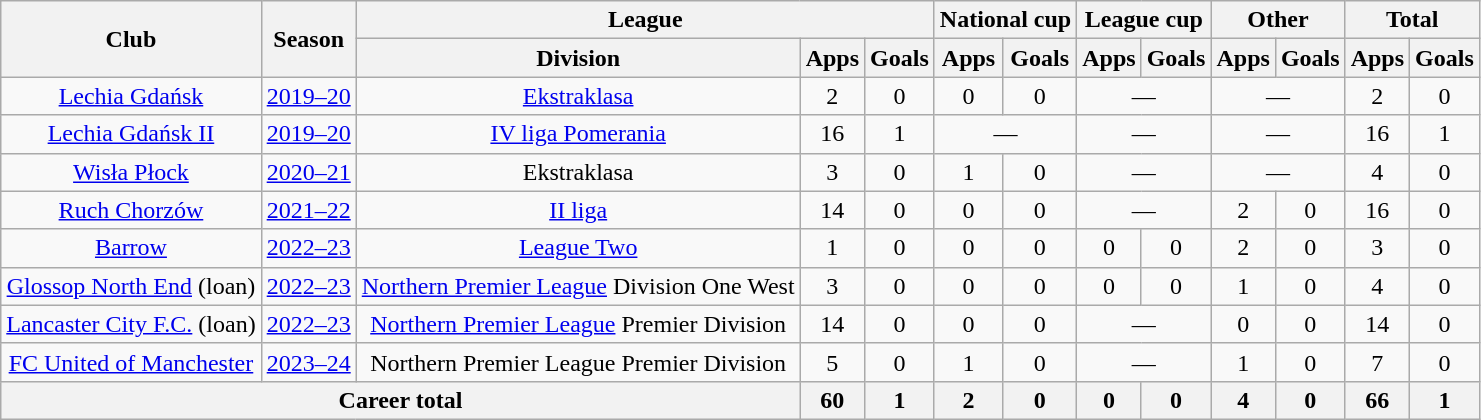<table class="wikitable" style="text-align: center">
<tr>
<th rowspan="2">Club</th>
<th rowspan="2">Season</th>
<th colspan="3">League</th>
<th colspan="2">National cup</th>
<th colspan="2">League cup</th>
<th colspan="2">Other</th>
<th colspan="2">Total</th>
</tr>
<tr>
<th>Division</th>
<th>Apps</th>
<th>Goals</th>
<th>Apps</th>
<th>Goals</th>
<th>Apps</th>
<th>Goals</th>
<th>Apps</th>
<th>Goals</th>
<th>Apps</th>
<th>Goals</th>
</tr>
<tr>
<td><a href='#'>Lechia Gdańsk</a></td>
<td><a href='#'>2019–20</a></td>
<td><a href='#'>Ekstraklasa</a></td>
<td>2</td>
<td>0</td>
<td>0</td>
<td>0</td>
<td colspan="2">—</td>
<td colspan="2">—</td>
<td>2</td>
<td>0</td>
</tr>
<tr>
<td><a href='#'>Lechia Gdańsk II</a></td>
<td><a href='#'>2019–20</a></td>
<td><a href='#'>IV liga Pomerania</a></td>
<td>16</td>
<td>1</td>
<td colspan="2">—</td>
<td colspan="2">—</td>
<td colspan="2">—</td>
<td>16</td>
<td>1</td>
</tr>
<tr>
<td><a href='#'>Wisła Płock</a></td>
<td><a href='#'>2020–21</a></td>
<td>Ekstraklasa</td>
<td>3</td>
<td>0</td>
<td>1</td>
<td>0</td>
<td colspan="2">—</td>
<td colspan="2">—</td>
<td>4</td>
<td>0</td>
</tr>
<tr>
<td><a href='#'>Ruch Chorzów</a></td>
<td><a href='#'>2021–22</a></td>
<td><a href='#'>II liga</a></td>
<td>14</td>
<td>0</td>
<td>0</td>
<td>0</td>
<td colspan="2">—</td>
<td>2</td>
<td>0</td>
<td>16</td>
<td>0</td>
</tr>
<tr>
<td><a href='#'>Barrow</a></td>
<td><a href='#'>2022–23</a></td>
<td><a href='#'>League Two</a></td>
<td>1</td>
<td>0</td>
<td>0</td>
<td>0</td>
<td>0</td>
<td>0</td>
<td>2</td>
<td>0</td>
<td>3</td>
<td>0</td>
</tr>
<tr>
<td><a href='#'>Glossop North End</a> (loan)</td>
<td><a href='#'>2022–23</a></td>
<td><a href='#'>Northern Premier League</a> Division One West</td>
<td>3</td>
<td>0</td>
<td>0</td>
<td>0</td>
<td>0</td>
<td>0</td>
<td>1</td>
<td>0</td>
<td>4</td>
<td>0</td>
</tr>
<tr>
<td><a href='#'>Lancaster City F.C.</a> (loan)</td>
<td><a href='#'>2022–23</a></td>
<td><a href='#'>Northern Premier League</a> Premier Division</td>
<td>14</td>
<td>0</td>
<td>0</td>
<td>0</td>
<td colspan="2">—</td>
<td>0</td>
<td>0</td>
<td>14</td>
<td>0</td>
</tr>
<tr>
<td><a href='#'>FC United of Manchester</a></td>
<td><a href='#'>2023–24</a></td>
<td>Northern Premier League Premier Division</td>
<td>5</td>
<td>0</td>
<td>1</td>
<td>0</td>
<td colspan="2">—</td>
<td>1</td>
<td>0</td>
<td>7</td>
<td>0</td>
</tr>
<tr>
<th colspan="3">Career total</th>
<th>60</th>
<th>1</th>
<th>2</th>
<th>0</th>
<th>0</th>
<th>0</th>
<th>4</th>
<th>0</th>
<th>66</th>
<th>1</th>
</tr>
</table>
